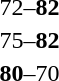<table style="text-align:center">
<tr>
<th width=200></th>
<th width=100></th>
<th width=200></th>
</tr>
<tr>
<td align=right></td>
<td>72–<strong>82</strong></td>
<td align=left><strong></strong></td>
</tr>
<tr>
<td align=right></td>
<td>75–<strong>82</strong></td>
<td align=left><strong></strong></td>
</tr>
<tr>
<td align=right><strong></strong></td>
<td><strong>80</strong>–70</td>
<td align=left></td>
</tr>
</table>
